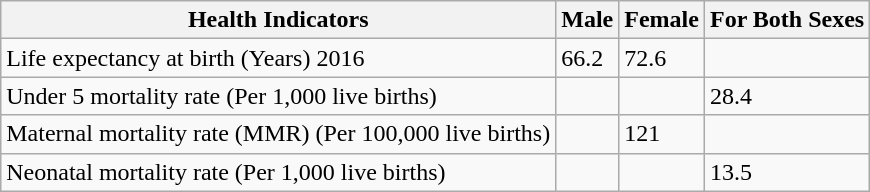<table class="wikitable">
<tr>
<th>Health Indicators</th>
<th>Male</th>
<th>Female</th>
<th>For Both Sexes</th>
</tr>
<tr>
<td>Life expectancy at birth (Years) 2016</td>
<td>66.2</td>
<td>72.6</td>
<td></td>
</tr>
<tr>
<td>Under 5 mortality rate (Per 1,000 live births)</td>
<td></td>
<td></td>
<td>28.4</td>
</tr>
<tr>
<td>Maternal mortality rate (MMR) (Per 100,000 live births)</td>
<td></td>
<td>121</td>
<td></td>
</tr>
<tr>
<td>Neonatal mortality rate (Per 1,000 live births)</td>
<td></td>
<td></td>
<td>13.5</td>
</tr>
</table>
